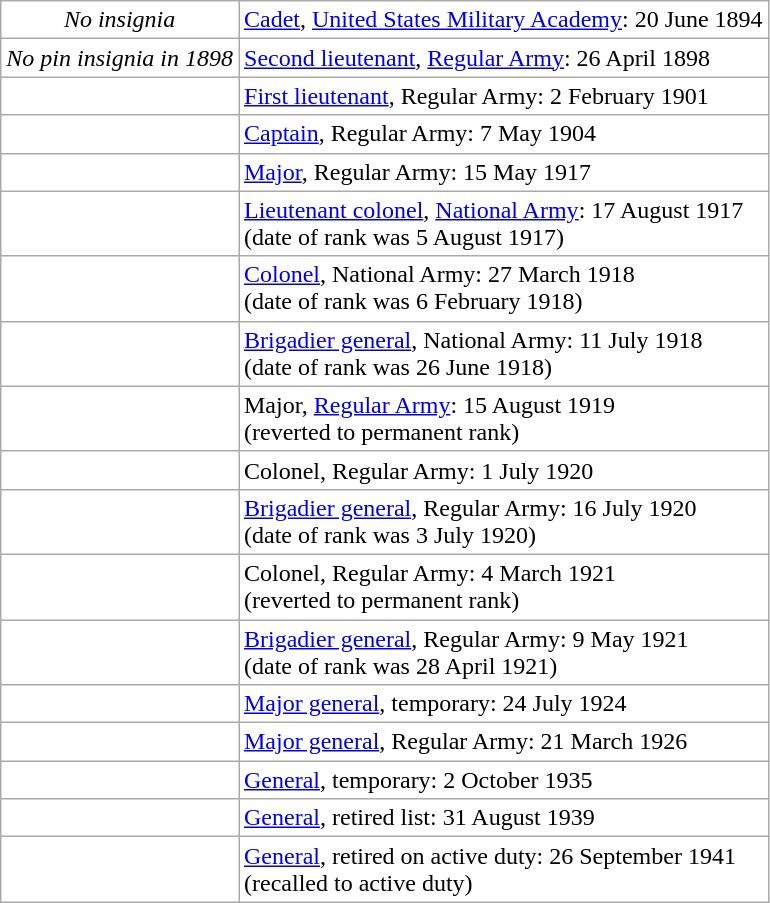<table class="wikitable" style="background:white">
<tr>
<td align="center"><em>No insignia</em></td>
<td><a href='#'>Cadet</a>, <a href='#'>United States Military Academy</a>: 20 June 1894</td>
</tr>
<tr>
<td align="center"><em>No pin insignia in 1898</em></td>
<td><a href='#'>Second lieutenant</a>, <a href='#'>Regular Army</a>: 26 April 1898</td>
</tr>
<tr>
<td align="center"></td>
<td><a href='#'>First lieutenant</a>, Regular Army: 2 February 1901</td>
</tr>
<tr>
<td align="center"></td>
<td><a href='#'>Captain</a>, Regular Army: 7 May 1904</td>
</tr>
<tr>
<td align="center"></td>
<td><a href='#'>Major</a>, Regular Army: 15 May 1917</td>
</tr>
<tr>
<td align="center"></td>
<td><a href='#'>Lieutenant colonel</a>, <a href='#'>National Army</a>: 17 August 1917<br>(date of rank was 5 August 1917)</td>
</tr>
<tr>
<td align="center"></td>
<td><a href='#'>Colonel</a>, National Army: 27 March 1918<br>(date of rank was 6 February 1918)</td>
</tr>
<tr>
<td align="center"></td>
<td><a href='#'>Brigadier general</a>, National Army: 11 July 1918<br>(date of rank was 26 June 1918)</td>
</tr>
<tr>
<td align="center"></td>
<td>Major, <a href='#'>Regular Army</a>: 15 August 1919<br>(reverted to permanent rank)</td>
</tr>
<tr>
<td align="center"></td>
<td>Colonel, Regular Army: 1 July 1920</td>
</tr>
<tr>
<td align="center"></td>
<td><a href='#'>Brigadier general</a>, Regular Army: 16 July 1920<br>(date of rank was 3 July 1920)</td>
</tr>
<tr>
<td align="center"></td>
<td>Colonel, Regular Army: 4 March 1921<br>(reverted to permanent rank)</td>
</tr>
<tr>
<td align="center"></td>
<td><a href='#'>Brigadier general</a>, Regular Army: 9 May 1921<br>(date of rank was 28 April 1921)</td>
</tr>
<tr>
<td align="center"></td>
<td><a href='#'>Major general</a>, temporary: 24 July 1924</td>
</tr>
<tr>
<td align="center"></td>
<td><a href='#'>Major general</a>, Regular Army: 21 March 1926</td>
</tr>
<tr>
<td align="center"></td>
<td><a href='#'>General</a>, temporary: 2 October 1935</td>
</tr>
<tr>
<td align="center"></td>
<td><a href='#'>General</a>, retired list: 31 August 1939</td>
</tr>
<tr>
<td align="center"></td>
<td><a href='#'>General</a>, retired on active duty: 26 September 1941<br>(recalled to active duty)</td>
</tr>
</table>
